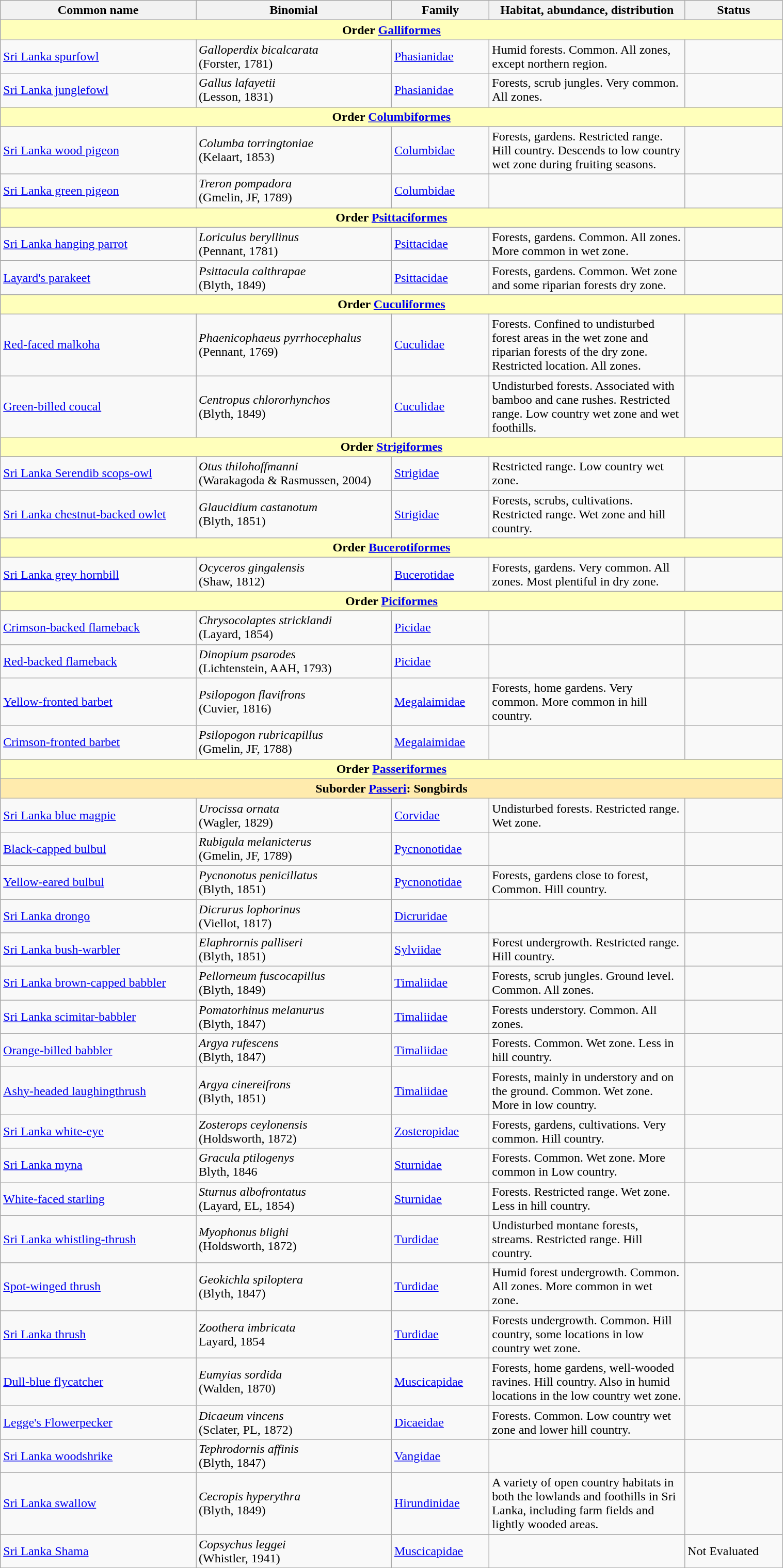<table width=80% class="wikitable">
<tr>
<th width=20%>Common name</th>
<th width=20%>Binomial</th>
<th width=10%>Family</th>
<th width=20%>Habitat, abundance, distribution</th>
<th width=10%>Status</th>
</tr>
<tr>
<td style="text-align:center;" bgcolor="#ffffbb" colspan=5><strong>Order <a href='#'>Galliformes</a></strong></td>
</tr>
<tr>
<td><a href='#'>Sri Lanka spurfowl</a><br></td>
<td><em>Galloperdix bicalcarata</em><br>(Forster, 1781)</td>
<td><a href='#'>Phasianidae</a></td>
<td>Humid forests. Common. All zones, except northern region.</td>
<td></td>
</tr>
<tr>
<td><a href='#'>Sri Lanka junglefowl</a><br></td>
<td><em>Gallus lafayetii</em><br>(Lesson, 1831)</td>
<td><a href='#'>Phasianidae</a></td>
<td>Forests, scrub jungles. Very common. All zones.</td>
<td></td>
</tr>
<tr>
<td style="text-align:center;" bgcolor="#ffffbb" colspan=5><strong>Order <a href='#'>Columbiformes</a></strong></td>
</tr>
<tr>
<td><a href='#'>Sri Lanka wood pigeon</a><br></td>
<td><em>Columba torringtoniae</em><br>(Kelaart, 1853)</td>
<td><a href='#'>Columbidae</a></td>
<td>Forests, gardens. Restricted range. Hill country. Descends to low country wet zone during fruiting seasons.</td>
<td></td>
</tr>
<tr>
<td><a href='#'>Sri Lanka green pigeon</a><br></td>
<td><em>Treron pompadora</em><br>(Gmelin, JF, 1789)</td>
<td><a href='#'>Columbidae</a></td>
<td></td>
<td></td>
</tr>
<tr>
<td style="text-align:center;" bgcolor="#ffffbb" colspan=5><strong>Order <a href='#'>Psittaciformes</a></strong></td>
</tr>
<tr>
<td><a href='#'>Sri Lanka hanging parrot</a><br></td>
<td><em>Loriculus beryllinus</em><br>(Pennant, 1781)</td>
<td><a href='#'>Psittacidae</a></td>
<td>Forests, gardens. Common. All zones. More common in wet zone.</td>
<td></td>
</tr>
<tr>
<td><a href='#'>Layard's parakeet</a><br></td>
<td><em>Psittacula calthrapae</em><br>(Blyth, 1849)</td>
<td><a href='#'>Psittacidae</a></td>
<td>Forests, gardens. Common. Wet zone and some riparian forests dry zone.</td>
<td></td>
</tr>
<tr>
<td style="text-align:center;" bgcolor="#ffffbb" colspan=5><strong>Order <a href='#'>Cuculiformes</a></strong></td>
</tr>
<tr>
<td><a href='#'>Red-faced malkoha</a><br></td>
<td><em>Phaenicophaeus pyrrhocephalus</em><br>(Pennant, 1769)</td>
<td><a href='#'>Cuculidae</a></td>
<td>Forests. Confined to undisturbed forest areas in the wet zone and riparian forests of the dry zone. Restricted location. All zones.</td>
<td></td>
</tr>
<tr>
<td><a href='#'>Green-billed coucal</a><br></td>
<td><em>Centropus chlororhynchos</em><br>(Blyth, 1849)</td>
<td><a href='#'>Cuculidae</a></td>
<td>Undisturbed forests. Associated with bamboo and cane rushes. Restricted range. Low country wet zone and wet foothills.</td>
<td></td>
</tr>
<tr>
<td style="text-align:center;" bgcolor="#ffffbb" colspan=5><strong>Order <a href='#'>Strigiformes</a></strong></td>
</tr>
<tr>
<td><a href='#'>Sri Lanka Serendib scops-owl</a><br></td>
<td><em>Otus thilohoffmanni</em><br>(Warakagoda & Rasmussen, 2004)</td>
<td><a href='#'>Strigidae</a></td>
<td>Restricted range. Low country wet zone.</td>
<td></td>
</tr>
<tr>
<td><a href='#'>Sri Lanka chestnut-backed owlet</a><br></td>
<td><em>Glaucidium castanotum</em><br>(Blyth, 1851)</td>
<td><a href='#'>Strigidae</a></td>
<td>Forests, scrubs, cultivations. Restricted range. Wet zone and hill country.</td>
<td></td>
</tr>
<tr>
<td style="text-align:center;" bgcolor="#ffffbb" colspan=5><strong>Order <a href='#'>Bucerotiformes</a></strong></td>
</tr>
<tr>
<td><a href='#'>Sri Lanka grey hornbill</a><br></td>
<td><em>Ocyceros gingalensis</em><br>(Shaw, 1812)</td>
<td><a href='#'>Bucerotidae</a></td>
<td>Forests, gardens. Very common. All zones. Most plentiful in dry zone.</td>
<td></td>
</tr>
<tr>
<td style="text-align:center;" bgcolor="#ffffbb" colspan=5><strong>Order <a href='#'>Piciformes</a></strong></td>
</tr>
<tr>
<td><a href='#'>Crimson-backed flameback</a></td>
<td><em>Chrysocolaptes stricklandi</em><br>(Layard, 1854)</td>
<td><a href='#'>Picidae</a></td>
<td></td>
<td></td>
</tr>
<tr>
<td><a href='#'>Red-backed flameback</a><br></td>
<td><em>Dinopium psarodes</em><br>(Lichtenstein, AAH, 1793)</td>
<td><a href='#'>Picidae</a></td>
<td></td>
<td></td>
</tr>
<tr>
<td><a href='#'>Yellow-fronted barbet</a><br></td>
<td><em>Psilopogon flavifrons</em><br>(Cuvier, 1816)</td>
<td><a href='#'>Megalaimidae</a></td>
<td>Forests, home gardens. Very common. More common in hill country.</td>
<td></td>
</tr>
<tr>
<td><a href='#'>Crimson-fronted barbet</a><br></td>
<td><em>Psilopogon rubricapillus</em><br>(Gmelin, JF, 1788)</td>
<td><a href='#'>Megalaimidae</a></td>
<td></td>
<td></td>
</tr>
<tr>
<td style="text-align:center;" bgcolor="#ffffbb" colspan=5><strong>Order <a href='#'>Passeriformes</a></strong></td>
</tr>
<tr>
<td style="text-align:center;" bgcolor="#ffebad" colspan=5><strong>Suborder <a href='#'>Passeri</a>: Songbirds</strong></td>
</tr>
<tr>
<td><a href='#'>Sri Lanka blue magpie</a><br></td>
<td><em>Urocissa ornata</em><br>(Wagler, 1829)</td>
<td><a href='#'>Corvidae</a></td>
<td>Undisturbed forests. Restricted range. Wet zone.</td>
<td></td>
</tr>
<tr>
<td><a href='#'>Black-capped bulbul</a><br></td>
<td><em>Rubigula melanicterus</em><br>(Gmelin, JF, 1789)</td>
<td><a href='#'>Pycnonotidae</a></td>
<td></td>
<td></td>
</tr>
<tr>
<td><a href='#'>Yellow-eared bulbul</a><br></td>
<td><em>Pycnonotus penicillatus</em><br>(Blyth, 1851)</td>
<td><a href='#'>Pycnonotidae</a></td>
<td>Forests, gardens close to forest, Common. Hill country.</td>
<td></td>
</tr>
<tr>
<td><a href='#'>Sri Lanka drongo</a><br></td>
<td><em>Dicrurus lophorinus</em><br>(Viellot, 1817)</td>
<td><a href='#'>Dicruridae</a></td>
<td></td>
<td></td>
</tr>
<tr>
<td><a href='#'>Sri Lanka bush-warbler</a><br></td>
<td><em>Elaphrornis palliseri</em><br>(Blyth, 1851)</td>
<td><a href='#'>Sylviidae</a></td>
<td>Forest undergrowth. Restricted range. Hill country.</td>
<td></td>
</tr>
<tr>
<td><a href='#'>Sri Lanka brown-capped babbler</a><br></td>
<td><em>Pellorneum fuscocapillus</em><br>(Blyth, 1849)</td>
<td><a href='#'>Timaliidae</a></td>
<td>Forests, scrub jungles. Ground level. Common. All zones.</td>
<td></td>
</tr>
<tr>
<td><a href='#'>Sri Lanka scimitar-babbler</a><br></td>
<td><em>Pomatorhinus melanurus</em><br>(Blyth, 1847)</td>
<td><a href='#'>Timaliidae</a></td>
<td>Forests understory. Common. All zones.</td>
<td></td>
</tr>
<tr>
<td><a href='#'>Orange-billed babbler</a><br></td>
<td><em>Argya rufescens</em><br>(Blyth, 1847)</td>
<td><a href='#'>Timaliidae</a></td>
<td>Forests. Common. Wet zone. Less in hill country.</td>
<td></td>
</tr>
<tr>
<td><a href='#'>Ashy-headed laughingthrush</a><br></td>
<td><em>Argya cinereifrons</em><br>(Blyth, 1851)</td>
<td><a href='#'>Timaliidae</a></td>
<td>Forests, mainly in understory and on the ground. Common. Wet zone. More in low country.</td>
<td></td>
</tr>
<tr>
<td><a href='#'>Sri Lanka white-eye</a><br></td>
<td><em>Zosterops ceylonensis</em><br>(Holdsworth, 1872)</td>
<td><a href='#'>Zosteropidae</a></td>
<td>Forests, gardens, cultivations. Very common. Hill country.</td>
<td></td>
</tr>
<tr>
<td><a href='#'>Sri Lanka myna</a><br></td>
<td><em>Gracula ptilogenys</em><br>Blyth, 1846</td>
<td><a href='#'>Sturnidae</a></td>
<td>Forests. Common. Wet zone. More common in Low country.</td>
<td></td>
</tr>
<tr>
<td><a href='#'>White-faced starling</a><br></td>
<td><em>Sturnus albofrontatus</em><br>(Layard, EL, 1854)</td>
<td><a href='#'>Sturnidae</a></td>
<td>Forests. Restricted range. Wet zone. Less in hill country.</td>
<td></td>
</tr>
<tr>
<td><a href='#'>Sri Lanka whistling-thrush</a><br></td>
<td><em>Myophonus blighi</em><br>(Holdsworth, 1872)</td>
<td><a href='#'>Turdidae</a></td>
<td>Undisturbed montane forests, streams. Restricted range. Hill country.</td>
<td></td>
</tr>
<tr>
<td><a href='#'>Spot-winged thrush</a><br></td>
<td><em>Geokichla spiloptera</em><br>(Blyth, 1847)</td>
<td><a href='#'>Turdidae</a></td>
<td>Humid forest undergrowth. Common. All zones. More common in wet zone.</td>
<td></td>
</tr>
<tr>
<td><a href='#'>Sri Lanka thrush</a><br></td>
<td><em>Zoothera imbricata</em><br>Layard, 1854</td>
<td><a href='#'>Turdidae</a></td>
<td>Forests undergrowth. Common. Hill country, some locations in low country wet zone.</td>
<td></td>
</tr>
<tr>
<td><a href='#'>Dull-blue flycatcher</a><br></td>
<td><em>Eumyias sordida</em><br>(Walden, 1870)</td>
<td><a href='#'>Muscicapidae</a></td>
<td>Forests, home gardens, well-wooded ravines. Hill country. Also in humid locations in the low country wet zone.</td>
<td></td>
</tr>
<tr>
<td><a href='#'>Legge's Flowerpecker</a><br></td>
<td><em>Dicaeum vincens</em><br>(Sclater, PL, 1872)</td>
<td><a href='#'>Dicaeidae</a></td>
<td>Forests. Common. Low country wet zone and lower hill country.</td>
<td></td>
</tr>
<tr>
<td><a href='#'>Sri Lanka woodshrike</a><br></td>
<td><em>Tephrodornis affinis</em><br>(Blyth, 1847)</td>
<td><a href='#'>Vangidae</a></td>
<td></td>
<td><br></td>
</tr>
<tr>
<td><a href='#'>Sri Lanka swallow</a><br></td>
<td><em>Cecropis hyperythra</em><br>(Blyth, 1849)</td>
<td><a href='#'>Hirundinidae</a></td>
<td>A variety of open country habitats in both the lowlands and foothills in Sri Lanka, including farm fields and lightly wooded areas.</td>
<td><br></td>
</tr>
<tr>
<td><a href='#'>Sri Lanka Shama</a><br></td>
<td><em>Copsychus leggei</em><br>(Whistler, 1941)</td>
<td><a href='#'>Muscicapidae</a></td>
<td></td>
<td>Not Evaluated</td>
</tr>
</table>
